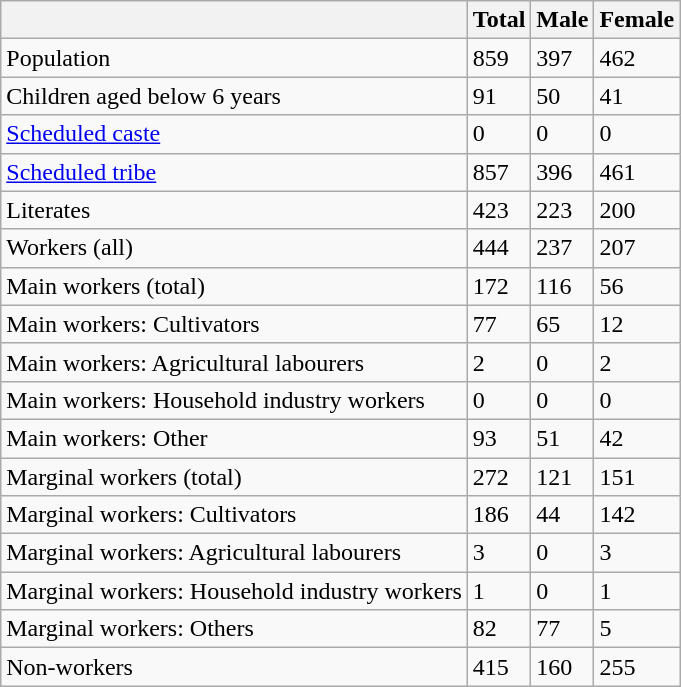<table class="wikitable sortable">
<tr>
<th></th>
<th>Total</th>
<th>Male</th>
<th>Female</th>
</tr>
<tr>
<td>Population</td>
<td>859</td>
<td>397</td>
<td>462</td>
</tr>
<tr>
<td>Children aged below 6 years</td>
<td>91</td>
<td>50</td>
<td>41</td>
</tr>
<tr>
<td><a href='#'>Scheduled caste</a></td>
<td>0</td>
<td>0</td>
<td>0</td>
</tr>
<tr>
<td><a href='#'>Scheduled tribe</a></td>
<td>857</td>
<td>396</td>
<td>461</td>
</tr>
<tr>
<td>Literates</td>
<td>423</td>
<td>223</td>
<td>200</td>
</tr>
<tr>
<td>Workers (all)</td>
<td>444</td>
<td>237</td>
<td>207</td>
</tr>
<tr>
<td>Main workers (total)</td>
<td>172</td>
<td>116</td>
<td>56</td>
</tr>
<tr>
<td>Main workers: Cultivators</td>
<td>77</td>
<td>65</td>
<td>12</td>
</tr>
<tr>
<td>Main workers: Agricultural labourers</td>
<td>2</td>
<td>0</td>
<td>2</td>
</tr>
<tr>
<td>Main workers: Household industry workers</td>
<td>0</td>
<td>0</td>
<td>0</td>
</tr>
<tr>
<td>Main workers: Other</td>
<td>93</td>
<td>51</td>
<td>42</td>
</tr>
<tr>
<td>Marginal workers (total)</td>
<td>272</td>
<td>121</td>
<td>151</td>
</tr>
<tr>
<td>Marginal workers: Cultivators</td>
<td>186</td>
<td>44</td>
<td>142</td>
</tr>
<tr>
<td>Marginal workers: Agricultural labourers</td>
<td>3</td>
<td>0</td>
<td>3</td>
</tr>
<tr>
<td>Marginal workers: Household industry workers</td>
<td>1</td>
<td>0</td>
<td>1</td>
</tr>
<tr>
<td>Marginal workers: Others</td>
<td>82</td>
<td>77</td>
<td>5</td>
</tr>
<tr>
<td>Non-workers</td>
<td>415</td>
<td>160</td>
<td>255</td>
</tr>
</table>
